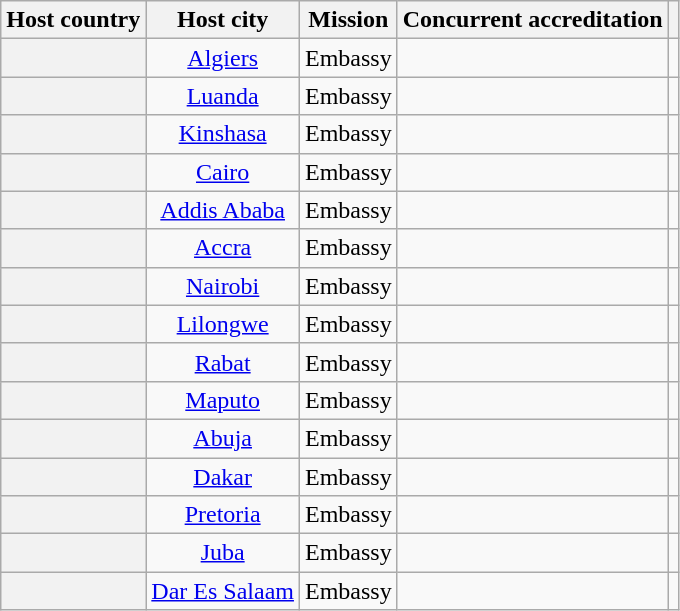<table class="wikitable plainrowheaders" style="text-align:center;">
<tr>
<th scope="col">Host country</th>
<th scope="col">Host city</th>
<th scope="col">Mission</th>
<th scope="col">Concurrent accreditation</th>
<th scope="col"></th>
</tr>
<tr>
<th scope="row"></th>
<td><a href='#'>Algiers</a></td>
<td>Embassy</td>
<td></td>
<td></td>
</tr>
<tr>
<th scope="row"></th>
<td><a href='#'>Luanda</a></td>
<td>Embassy</td>
<td></td>
<td></td>
</tr>
<tr>
<th scope="row"></th>
<td><a href='#'>Kinshasa</a></td>
<td>Embassy</td>
<td></td>
<td></td>
</tr>
<tr>
<th scope="row"></th>
<td><a href='#'>Cairo</a></td>
<td>Embassy</td>
<td></td>
<td></td>
</tr>
<tr>
<th scope="row"></th>
<td><a href='#'>Addis Ababa</a></td>
<td>Embassy</td>
<td></td>
<td></td>
</tr>
<tr>
<th scope="row"></th>
<td><a href='#'>Accra</a></td>
<td>Embassy</td>
<td></td>
<td></td>
</tr>
<tr>
<th scope="row"></th>
<td><a href='#'>Nairobi</a></td>
<td>Embassy</td>
<td></td>
<td></td>
</tr>
<tr>
<th scope="row"></th>
<td><a href='#'>Lilongwe</a></td>
<td>Embassy</td>
<td></td>
<td></td>
</tr>
<tr>
<th scope="row"></th>
<td><a href='#'>Rabat</a></td>
<td>Embassy</td>
<td></td>
<td></td>
</tr>
<tr>
<th scope="row"></th>
<td><a href='#'>Maputo</a></td>
<td>Embassy</td>
<td></td>
<td></td>
</tr>
<tr>
<th scope="row"></th>
<td><a href='#'>Abuja</a></td>
<td>Embassy</td>
<td></td>
<td></td>
</tr>
<tr>
<th scope="row"></th>
<td><a href='#'>Dakar</a></td>
<td>Embassy</td>
<td></td>
<td></td>
</tr>
<tr>
<th scope="row"></th>
<td><a href='#'>Pretoria</a></td>
<td>Embassy</td>
<td></td>
<td></td>
</tr>
<tr>
<th scope="row"></th>
<td><a href='#'>Juba</a></td>
<td>Embassy</td>
<td></td>
<td></td>
</tr>
<tr>
<th scope="row"></th>
<td><a href='#'>Dar Es Salaam</a></td>
<td>Embassy</td>
<td></td>
<td></td>
</tr>
</table>
